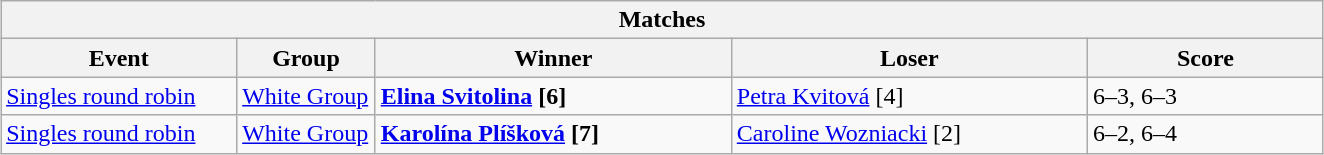<table class="wikitable collapsible uncollapsed" style="margin:1em auto;">
<tr>
<th colspan=6>Matches</th>
</tr>
<tr>
<th style="width:150px;">Event</th>
<th style="width:85px;">Group</th>
<th style="width:230px;">Winner</th>
<th style="width:230px;">Loser</th>
<th style="width:150px;">Score</th>
</tr>
<tr align=left>
<td><a href='#'>Singles round robin</a></td>
<td><a href='#'>White Group</a></td>
<td><strong> <a href='#'>Elina Svitolina</a> [6]</strong></td>
<td> <a href='#'>Petra Kvitová</a> [4]</td>
<td>6–3, 6–3</td>
</tr>
<tr align=left>
<td><a href='#'>Singles round robin</a></td>
<td><a href='#'>White Group</a></td>
<td><strong> <a href='#'>Karolína Plíšková</a> [7]</strong></td>
<td> <a href='#'>Caroline Wozniacki</a> [2]</td>
<td>6–2, 6–4</td>
</tr>
</table>
